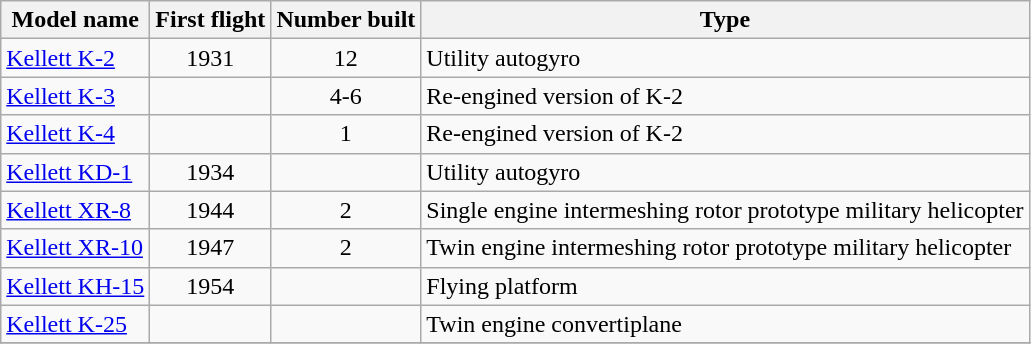<table class="wikitable sortable">
<tr>
<th>Model name</th>
<th>First flight</th>
<th>Number built</th>
<th>Type</th>
</tr>
<tr>
<td align=left><a href='#'>Kellett K-2</a></td>
<td align=center>1931</td>
<td align=center>12</td>
<td align=left>Utility autogyro</td>
</tr>
<tr>
<td align=left><a href='#'>Kellett K-3</a></td>
<td align=center></td>
<td align=center>4-6</td>
<td align=left>Re-engined version of K-2</td>
</tr>
<tr>
<td align=left><a href='#'>Kellett K-4</a></td>
<td align=center></td>
<td align=center>1</td>
<td align=left>Re-engined version of K-2</td>
</tr>
<tr>
<td align=left><a href='#'>Kellett KD-1</a></td>
<td align=center>1934</td>
<td align=center></td>
<td align=left>Utility autogyro</td>
</tr>
<tr>
<td align=left><a href='#'>Kellett XR-8</a></td>
<td align=center>1944</td>
<td align=center>2</td>
<td align=left>Single engine intermeshing rotor prototype military helicopter</td>
</tr>
<tr>
<td align=left><a href='#'>Kellett XR-10</a></td>
<td align=center>1947</td>
<td align=center>2</td>
<td align=left>Twin engine intermeshing rotor prototype military helicopter</td>
</tr>
<tr>
<td align=left><a href='#'>Kellett KH-15</a></td>
<td align=center>1954</td>
<td align=center></td>
<td align=left>Flying platform</td>
</tr>
<tr>
<td align=left><a href='#'>Kellett K-25</a></td>
<td align=center></td>
<td align=center></td>
<td align=left>Twin engine convertiplane</td>
</tr>
<tr>
</tr>
</table>
